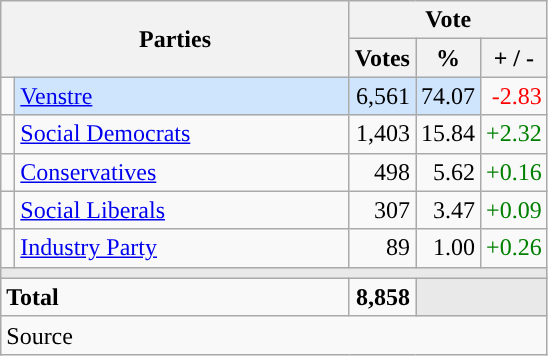<table class="wikitable" style="text-align:right;">
<tr>
<th style="text-align:centre;" rowspan="2" colspan="2" width="225">Parties</th>
<th colspan="3">Vote</th>
</tr>
<tr>
<th width="15">Votes</th>
<th width="15">%</th>
<th width="15">+ / -</th>
</tr>
<tr>
<td width="2" style="color:inherit;background:"></td>
<td bgcolor=#cfe5fe  align="left"><a href='#'>Venstre</a></td>
<td bgcolor=#cfe5fe>6,561</td>
<td bgcolor=#cfe5fe>74.07</td>
<td style=color:red;>-2.83</td>
</tr>
<tr>
<td width="2" style="color:inherit;background:"></td>
<td align="left"><a href='#'>Social Democrats</a></td>
<td>1,403</td>
<td>15.84</td>
<td style=color:green;>+2.32</td>
</tr>
<tr>
<td width="2" style="color:inherit;background:"></td>
<td align="left"><a href='#'>Conservatives</a></td>
<td>498</td>
<td>5.62</td>
<td style=color:green;>+0.16</td>
</tr>
<tr>
<td width="2" style="color:inherit;background:"></td>
<td align="left"><a href='#'>Social Liberals</a></td>
<td>307</td>
<td>3.47</td>
<td style=color:green;>+0.09</td>
</tr>
<tr>
<td width="2" style="color:inherit;background:"></td>
<td align="left"><a href='#'>Industry Party</a></td>
<td>89</td>
<td>1.00</td>
<td style=color:green;>+0.26</td>
</tr>
<tr>
<td colspan="7" bgcolor="#E9E9E9"></td>
</tr>
<tr>
<td align="left" colspan="2"><strong>Total</strong></td>
<td><strong>8,858</strong></td>
<td bgcolor="#E9E9E9" colspan="2"></td>
</tr>
<tr>
<td align="left" colspan="6">Source</td>
</tr>
</table>
